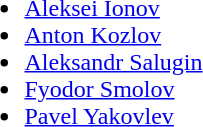<table>
<tr>
<td><strong></strong><br><ul><li><a href='#'>Aleksei Ionov</a></li><li><a href='#'>Anton Kozlov</a></li><li><a href='#'>Aleksandr Salugin</a></li><li><a href='#'>Fyodor Smolov</a></li><li><a href='#'>Pavel Yakovlev</a></li></ul></td>
</tr>
</table>
